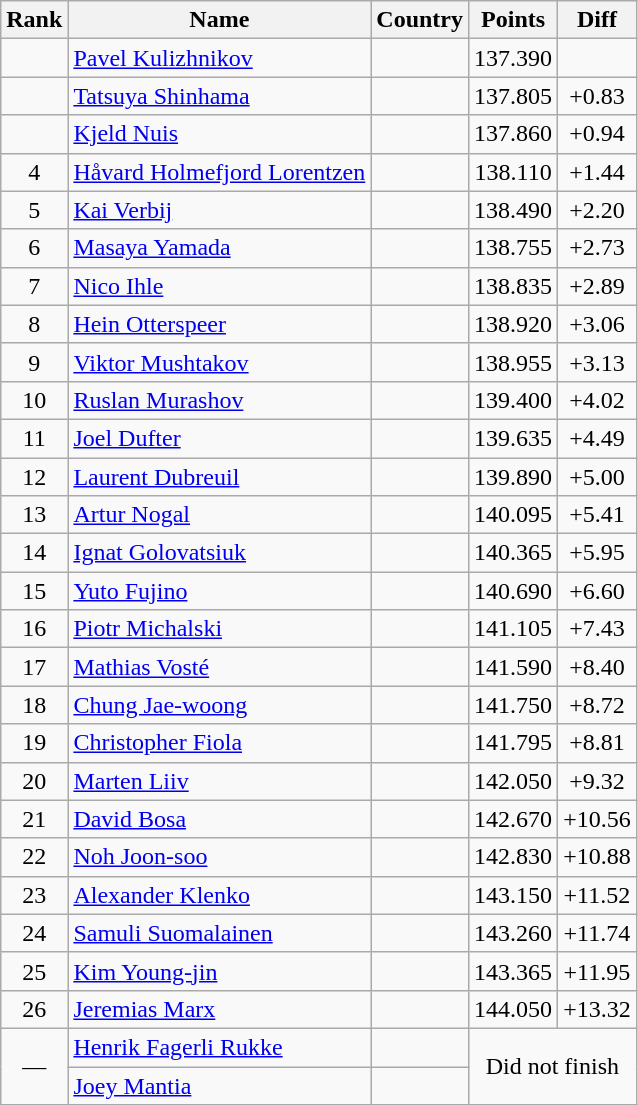<table class="wikitable sortable" style="text-align:center">
<tr>
<th>Rank</th>
<th>Name</th>
<th>Country</th>
<th>Points</th>
<th>Diff</th>
</tr>
<tr>
<td></td>
<td align=left><a href='#'>Pavel Kulizhnikov</a></td>
<td align=left></td>
<td>137.390</td>
<td></td>
</tr>
<tr>
<td></td>
<td align=left><a href='#'>Tatsuya Shinhama</a></td>
<td align=left></td>
<td>137.805</td>
<td>+0.83</td>
</tr>
<tr>
<td></td>
<td align=left><a href='#'>Kjeld Nuis</a></td>
<td align=left></td>
<td>137.860</td>
<td>+0.94</td>
</tr>
<tr>
<td>4</td>
<td align=left><a href='#'>Håvard Holmefjord Lorentzen</a></td>
<td align=left></td>
<td>138.110</td>
<td>+1.44</td>
</tr>
<tr>
<td>5</td>
<td align=left><a href='#'>Kai Verbij</a></td>
<td align=left></td>
<td>138.490</td>
<td>+2.20</td>
</tr>
<tr>
<td>6</td>
<td align=left><a href='#'>Masaya Yamada</a></td>
<td align=left></td>
<td>138.755</td>
<td>+2.73</td>
</tr>
<tr>
<td>7</td>
<td align=left><a href='#'>Nico Ihle</a></td>
<td align=left></td>
<td>138.835</td>
<td>+2.89</td>
</tr>
<tr>
<td>8</td>
<td align=left><a href='#'>Hein Otterspeer</a></td>
<td align=left></td>
<td>138.920</td>
<td>+3.06</td>
</tr>
<tr>
<td>9</td>
<td align=left><a href='#'>Viktor Mushtakov</a></td>
<td align=left></td>
<td>138.955</td>
<td>+3.13</td>
</tr>
<tr>
<td>10</td>
<td align=left><a href='#'>Ruslan Murashov</a></td>
<td align=left></td>
<td>139.400</td>
<td>+4.02</td>
</tr>
<tr>
<td>11</td>
<td align=left><a href='#'>Joel Dufter</a></td>
<td align=left></td>
<td>139.635</td>
<td>+4.49</td>
</tr>
<tr>
<td>12</td>
<td align=left><a href='#'>Laurent Dubreuil</a></td>
<td align=left></td>
<td>139.890</td>
<td>+5.00</td>
</tr>
<tr>
<td>13</td>
<td align=left><a href='#'>Artur Nogal</a></td>
<td align=left></td>
<td>140.095</td>
<td>+5.41</td>
</tr>
<tr>
<td>14</td>
<td align=left><a href='#'>Ignat Golovatsiuk</a></td>
<td align=left></td>
<td>140.365</td>
<td>+5.95</td>
</tr>
<tr>
<td>15</td>
<td align=left><a href='#'>Yuto Fujino</a></td>
<td align=left></td>
<td>140.690</td>
<td>+6.60</td>
</tr>
<tr>
<td>16</td>
<td align=left><a href='#'>Piotr Michalski</a></td>
<td align=left></td>
<td>141.105</td>
<td>+7.43</td>
</tr>
<tr>
<td>17</td>
<td align=left><a href='#'>Mathias Vosté</a></td>
<td align=left></td>
<td>141.590</td>
<td>+8.40</td>
</tr>
<tr>
<td>18</td>
<td align=left><a href='#'>Chung Jae-woong</a></td>
<td align=left></td>
<td>141.750</td>
<td>+8.72</td>
</tr>
<tr>
<td>19</td>
<td align=left><a href='#'>Christopher Fiola</a></td>
<td align=left></td>
<td>141.795</td>
<td>+8.81</td>
</tr>
<tr>
<td>20</td>
<td align=left><a href='#'>Marten Liiv</a></td>
<td align=left></td>
<td>142.050</td>
<td>+9.32</td>
</tr>
<tr>
<td>21</td>
<td align=left><a href='#'>David Bosa</a></td>
<td align=left></td>
<td>142.670</td>
<td>+10.56</td>
</tr>
<tr>
<td>22</td>
<td align=left><a href='#'>Noh Joon-soo</a></td>
<td align=left></td>
<td>142.830</td>
<td>+10.88</td>
</tr>
<tr>
<td>23</td>
<td align=left><a href='#'>Alexander Klenko</a></td>
<td align=left></td>
<td>143.150</td>
<td>+11.52</td>
</tr>
<tr>
<td>24</td>
<td align=left><a href='#'>Samuli Suomalainen</a></td>
<td align=left></td>
<td>143.260</td>
<td>+11.74</td>
</tr>
<tr>
<td>25</td>
<td align=left><a href='#'>Kim Young-jin</a></td>
<td align=left></td>
<td>143.365</td>
<td>+11.95</td>
</tr>
<tr>
<td>26</td>
<td align=left><a href='#'>Jeremias Marx</a></td>
<td align=left></td>
<td>144.050</td>
<td>+13.32</td>
</tr>
<tr>
<td rowspan=2>—</td>
<td align=left><a href='#'>Henrik Fagerli Rukke</a></td>
<td align=left></td>
<td rowspan=2 colspan=2>Did not finish</td>
</tr>
<tr>
<td align=left><a href='#'>Joey Mantia</a></td>
<td align=left></td>
</tr>
</table>
